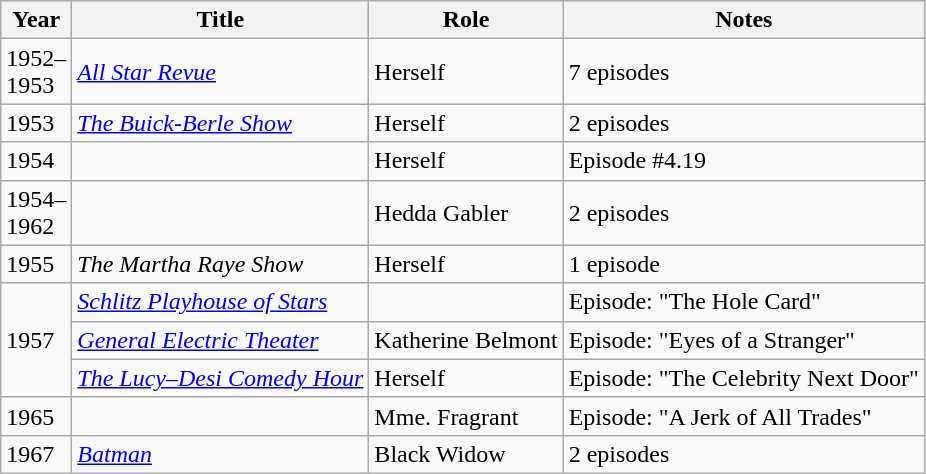<table class="wikitable sortable">
<tr>
<th>Year</th>
<th>Title</th>
<th>Role</th>
<th class="unsortable">Notes</th>
</tr>
<tr>
<td>1952–<br>1953</td>
<td><em><a href='#'>All Star Revue</a></em></td>
<td>Herself</td>
<td>7 episodes</td>
</tr>
<tr>
<td>1953</td>
<td><em><a href='#'>The Buick-Berle Show</a></em></td>
<td>Herself</td>
<td>2 episodes</td>
</tr>
<tr>
<td>1954</td>
<td><em></em></td>
<td>Herself</td>
<td>Episode #4.19</td>
</tr>
<tr>
<td>1954–<br>1962</td>
<td><em></em></td>
<td>Hedda Gabler</td>
<td>2 episodes</td>
</tr>
<tr>
<td>1955</td>
<td><em>The Martha Raye Show</em></td>
<td>Herself</td>
<td>1 episode</td>
</tr>
<tr>
<td rowspan=3>1957</td>
<td><em><a href='#'>Schlitz Playhouse of Stars</a></em></td>
<td></td>
<td>Episode: "The Hole Card"</td>
</tr>
<tr>
<td><em><a href='#'>General Electric Theater</a></em></td>
<td>Katherine Belmont</td>
<td>Episode: "Eyes of a Stranger"</td>
</tr>
<tr>
<td><em><a href='#'>The Lucy–Desi Comedy Hour</a></em></td>
<td>Herself</td>
<td>Episode: "The Celebrity Next Door"</td>
</tr>
<tr>
<td>1965</td>
<td><em></em></td>
<td>Mme. Fragrant</td>
<td>Episode: "A Jerk of All Trades"</td>
</tr>
<tr>
<td>1967</td>
<td><em><a href='#'>Batman</a></em></td>
<td>Black Widow</td>
<td>2 episodes</td>
</tr>
</table>
